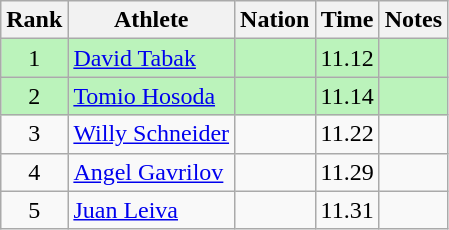<table class="wikitable sortable" style="text-align:center">
<tr>
<th>Rank</th>
<th>Athlete</th>
<th>Nation</th>
<th>Time</th>
<th>Notes</th>
</tr>
<tr bgcolor=bbf3bb>
<td>1</td>
<td align=left><a href='#'>David Tabak</a></td>
<td align=left></td>
<td>11.12</td>
<td></td>
</tr>
<tr bgcolor=bbf3bb>
<td>2</td>
<td align=left><a href='#'>Tomio Hosoda</a></td>
<td align=left></td>
<td>11.14</td>
<td></td>
</tr>
<tr>
<td>3</td>
<td align=left><a href='#'>Willy Schneider</a></td>
<td align=left></td>
<td>11.22</td>
<td></td>
</tr>
<tr>
<td>4</td>
<td align=left><a href='#'>Angel Gavrilov</a></td>
<td align=left></td>
<td>11.29</td>
<td></td>
</tr>
<tr>
<td>5</td>
<td align=left><a href='#'>Juan Leiva</a></td>
<td align=left></td>
<td>11.31</td>
<td></td>
</tr>
</table>
